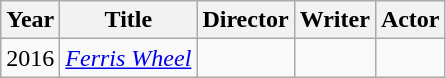<table class="wikitable sortable">
<tr>
<th>Year</th>
<th>Title</th>
<th>Director</th>
<th>Writer</th>
<th>Actor</th>
</tr>
<tr>
<td>2016</td>
<td><em><a href='#'>Ferris Wheel</a></em></td>
<td></td>
<td></td>
<td></td>
</tr>
</table>
